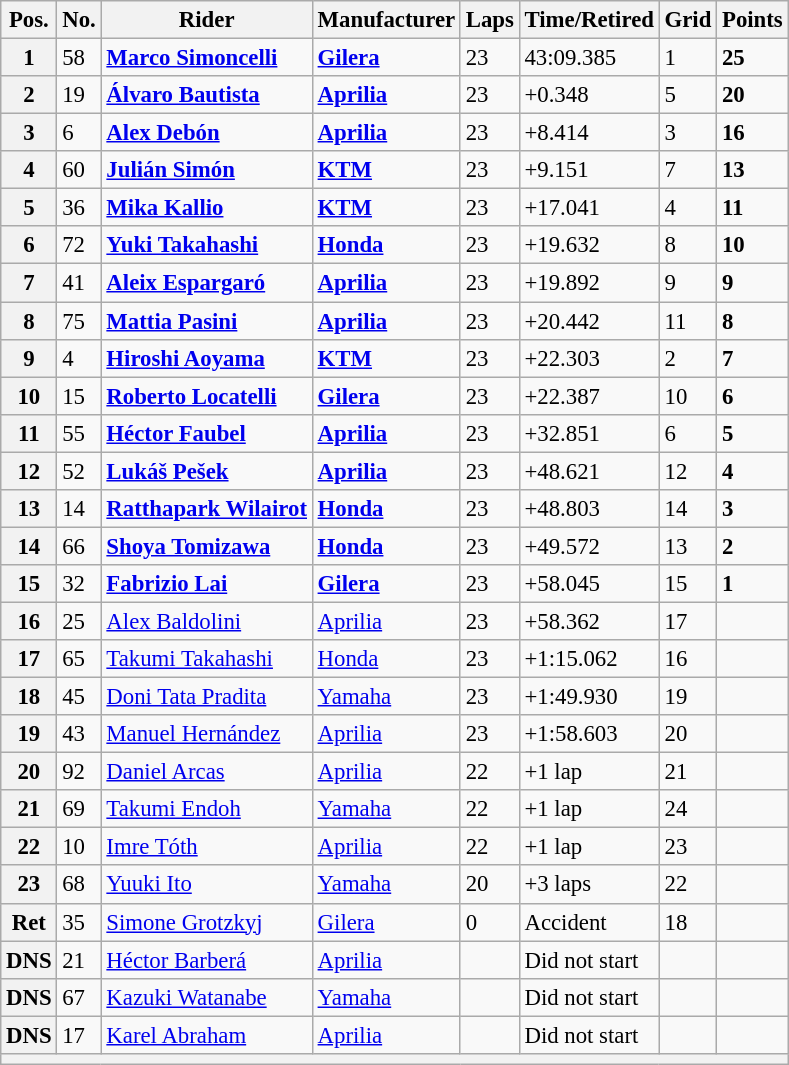<table class="wikitable" style="font-size: 95%;">
<tr>
<th>Pos.</th>
<th>No.</th>
<th>Rider</th>
<th>Manufacturer</th>
<th>Laps</th>
<th>Time/Retired</th>
<th>Grid</th>
<th>Points</th>
</tr>
<tr>
<th>1</th>
<td>58</td>
<td> <strong><a href='#'>Marco Simoncelli</a></strong></td>
<td><strong><a href='#'>Gilera</a></strong></td>
<td>23</td>
<td>43:09.385</td>
<td>1</td>
<td><strong>25</strong></td>
</tr>
<tr>
<th>2</th>
<td>19</td>
<td> <strong><a href='#'>Álvaro Bautista</a></strong></td>
<td><strong><a href='#'>Aprilia</a></strong></td>
<td>23</td>
<td>+0.348</td>
<td>5</td>
<td><strong>20</strong></td>
</tr>
<tr>
<th>3</th>
<td>6</td>
<td> <strong><a href='#'>Alex Debón</a></strong></td>
<td><strong><a href='#'>Aprilia</a></strong></td>
<td>23</td>
<td>+8.414</td>
<td>3</td>
<td><strong>16</strong></td>
</tr>
<tr>
<th>4</th>
<td>60</td>
<td> <strong><a href='#'>Julián Simón</a></strong></td>
<td><strong><a href='#'>KTM</a></strong></td>
<td>23</td>
<td>+9.151</td>
<td>7</td>
<td><strong>13</strong></td>
</tr>
<tr>
<th>5</th>
<td>36</td>
<td> <strong><a href='#'>Mika Kallio</a></strong></td>
<td><strong><a href='#'>KTM</a></strong></td>
<td>23</td>
<td>+17.041</td>
<td>4</td>
<td><strong>11</strong></td>
</tr>
<tr>
<th>6</th>
<td>72</td>
<td> <strong><a href='#'>Yuki Takahashi</a></strong></td>
<td><strong><a href='#'>Honda</a></strong></td>
<td>23</td>
<td>+19.632</td>
<td>8</td>
<td><strong>10</strong></td>
</tr>
<tr>
<th>7</th>
<td>41</td>
<td> <strong><a href='#'>Aleix Espargaró</a></strong></td>
<td><strong><a href='#'>Aprilia</a></strong></td>
<td>23</td>
<td>+19.892</td>
<td>9</td>
<td><strong>9</strong></td>
</tr>
<tr>
<th>8</th>
<td>75</td>
<td> <strong><a href='#'>Mattia Pasini</a></strong></td>
<td><strong><a href='#'>Aprilia</a></strong></td>
<td>23</td>
<td>+20.442</td>
<td>11</td>
<td><strong>8</strong></td>
</tr>
<tr>
<th>9</th>
<td>4</td>
<td> <strong><a href='#'>Hiroshi Aoyama</a></strong></td>
<td><strong><a href='#'>KTM</a></strong></td>
<td>23</td>
<td>+22.303</td>
<td>2</td>
<td><strong>7</strong></td>
</tr>
<tr>
<th>10</th>
<td>15</td>
<td> <strong><a href='#'>Roberto Locatelli</a></strong></td>
<td><strong><a href='#'>Gilera</a></strong></td>
<td>23</td>
<td>+22.387</td>
<td>10</td>
<td><strong>6</strong></td>
</tr>
<tr>
<th>11</th>
<td>55</td>
<td> <strong><a href='#'>Héctor Faubel</a></strong></td>
<td><strong><a href='#'>Aprilia</a></strong></td>
<td>23</td>
<td>+32.851</td>
<td>6</td>
<td><strong>5</strong></td>
</tr>
<tr>
<th>12</th>
<td>52</td>
<td> <strong><a href='#'>Lukáš Pešek</a></strong></td>
<td><strong><a href='#'>Aprilia</a></strong></td>
<td>23</td>
<td>+48.621</td>
<td>12</td>
<td><strong>4</strong></td>
</tr>
<tr>
<th>13</th>
<td>14</td>
<td> <strong><a href='#'>Ratthapark Wilairot</a></strong></td>
<td><strong><a href='#'>Honda</a></strong></td>
<td>23</td>
<td>+48.803</td>
<td>14</td>
<td><strong>3</strong></td>
</tr>
<tr>
<th>14</th>
<td>66</td>
<td> <strong><a href='#'>Shoya Tomizawa</a></strong></td>
<td><strong><a href='#'>Honda</a></strong></td>
<td>23</td>
<td>+49.572</td>
<td>13</td>
<td><strong>2</strong></td>
</tr>
<tr>
<th>15</th>
<td>32</td>
<td> <strong><a href='#'>Fabrizio Lai</a></strong></td>
<td><strong><a href='#'>Gilera</a></strong></td>
<td>23</td>
<td>+58.045</td>
<td>15</td>
<td><strong>1</strong></td>
</tr>
<tr>
<th>16</th>
<td>25</td>
<td> <a href='#'>Alex Baldolini</a></td>
<td><a href='#'>Aprilia</a></td>
<td>23</td>
<td>+58.362</td>
<td>17</td>
<td></td>
</tr>
<tr>
<th>17</th>
<td>65</td>
<td> <a href='#'>Takumi Takahashi</a></td>
<td><a href='#'>Honda</a></td>
<td>23</td>
<td>+1:15.062</td>
<td>16</td>
<td></td>
</tr>
<tr>
<th>18</th>
<td>45</td>
<td> <a href='#'>Doni Tata Pradita</a></td>
<td><a href='#'>Yamaha</a></td>
<td>23</td>
<td>+1:49.930</td>
<td>19</td>
<td></td>
</tr>
<tr>
<th>19</th>
<td>43</td>
<td> <a href='#'>Manuel Hernández</a></td>
<td><a href='#'>Aprilia</a></td>
<td>23</td>
<td>+1:58.603</td>
<td>20</td>
<td></td>
</tr>
<tr>
<th>20</th>
<td>92</td>
<td> <a href='#'>Daniel Arcas</a></td>
<td><a href='#'>Aprilia</a></td>
<td>22</td>
<td>+1 lap</td>
<td>21</td>
<td></td>
</tr>
<tr>
<th>21</th>
<td>69</td>
<td> <a href='#'>Takumi Endoh</a></td>
<td><a href='#'>Yamaha</a></td>
<td>22</td>
<td>+1 lap</td>
<td>24</td>
<td></td>
</tr>
<tr>
<th>22</th>
<td>10</td>
<td> <a href='#'>Imre Tóth</a></td>
<td><a href='#'>Aprilia</a></td>
<td>22</td>
<td>+1 lap</td>
<td>23</td>
<td></td>
</tr>
<tr>
<th>23</th>
<td>68</td>
<td> <a href='#'>Yuuki Ito</a></td>
<td><a href='#'>Yamaha</a></td>
<td>20</td>
<td>+3 laps</td>
<td>22</td>
<td></td>
</tr>
<tr>
<th>Ret</th>
<td>35</td>
<td> <a href='#'>Simone Grotzkyj</a></td>
<td><a href='#'>Gilera</a></td>
<td>0</td>
<td>Accident</td>
<td>18</td>
<td></td>
</tr>
<tr>
<th>DNS</th>
<td>21</td>
<td> <a href='#'>Héctor Barberá</a></td>
<td><a href='#'>Aprilia</a></td>
<td></td>
<td>Did not start</td>
<td></td>
<td></td>
</tr>
<tr>
<th>DNS</th>
<td>67</td>
<td> <a href='#'>Kazuki Watanabe</a></td>
<td><a href='#'>Yamaha</a></td>
<td></td>
<td>Did not start</td>
<td></td>
<td></td>
</tr>
<tr>
<th>DNS</th>
<td>17</td>
<td> <a href='#'>Karel Abraham</a></td>
<td><a href='#'>Aprilia</a></td>
<td></td>
<td>Did not start</td>
<td></td>
<td></td>
</tr>
<tr>
<th colspan=8></th>
</tr>
</table>
